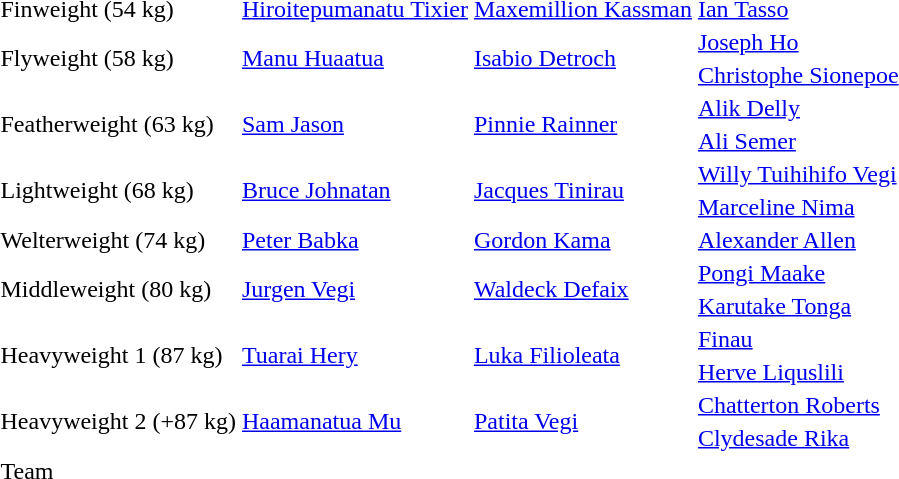<table>
<tr>
<td>Finweight (54 kg)</td>
<td><a href='#'>Hiroitepumanatu Tixier</a><br></td>
<td><a href='#'>Maxemillion Kassman</a><br></td>
<td><a href='#'>Ian Tasso</a><br></td>
</tr>
<tr>
<td rowspan=2>Flyweight (58 kg)</td>
<td rowspan=2><a href='#'>Manu Huaatua</a><br></td>
<td rowspan=2><a href='#'>Isabio Detroch</a><br></td>
<td><a href='#'>Joseph Ho</a><br></td>
</tr>
<tr>
<td><a href='#'>Christophe Sionepoe</a><br></td>
</tr>
<tr>
<td rowspan=2>Featherweight (63 kg)</td>
<td rowspan=2><a href='#'>Sam Jason</a><br></td>
<td rowspan=2><a href='#'>Pinnie Rainner</a><br></td>
<td><a href='#'>Alik Delly</a><br></td>
</tr>
<tr>
<td><a href='#'>Ali Semer</a><br></td>
</tr>
<tr>
<td rowspan=2>Lightweight (68 kg)</td>
<td rowspan=2><a href='#'>Bruce Johnatan</a><br></td>
<td rowspan=2><a href='#'>Jacques Tinirau</a><br></td>
<td><a href='#'>Willy Tuihihifo Vegi</a><br></td>
</tr>
<tr>
<td><a href='#'>Marceline Nima</a><br></td>
</tr>
<tr>
<td>Welterweight (74 kg)</td>
<td><a href='#'>Peter Babka</a><br></td>
<td><a href='#'>Gordon Kama</a><br></td>
<td><a href='#'>Alexander Allen</a><br></td>
</tr>
<tr>
<td rowspan=2>Middleweight (80 kg)</td>
<td rowspan=2><a href='#'>Jurgen Vegi</a><br></td>
<td rowspan=2><a href='#'>Waldeck Defaix</a><br></td>
<td><a href='#'>Pongi Maake</a><br></td>
</tr>
<tr>
<td><a href='#'>Karutake Tonga</a><br></td>
</tr>
<tr>
<td rowspan=2>Heavyweight 1 (87 kg)</td>
<td rowspan=2><a href='#'>Tuarai Hery</a><br></td>
<td rowspan=2><a href='#'>Luka Filioleata</a><br></td>
<td><a href='#'>Finau</a><br></td>
</tr>
<tr>
<td><a href='#'>Herve Liquslili</a><br></td>
</tr>
<tr>
<td rowspan=2>Heavyweight 2 (+87 kg)</td>
<td rowspan=2><a href='#'>Haamanatua Mu</a><br></td>
<td rowspan=2><a href='#'>Patita Vegi</a><br></td>
<td><a href='#'>Chatterton Roberts</a><br></td>
</tr>
<tr>
<td><a href='#'>Clydesade Rika</a><br></td>
</tr>
<tr>
<td rowspan=2>Team</td>
<td rowspan=2></td>
<td rowspan=2></td>
<td></td>
</tr>
<tr>
<td></td>
</tr>
</table>
